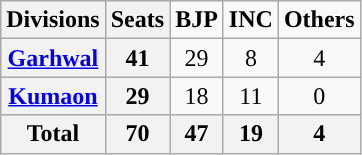<table class="wikitable sortable" style="text-align:center;">
<tr>
<th>Divisions</th>
<th>Seats</th>
<td><span><strong>BJP</strong></span></td>
<td><span><strong>INC</strong></span></td>
<td><span><strong>Others</strong></span></td>
</tr>
<tr>
<th><a href='#'>Garhwal</a></th>
<th>41</th>
<td style="background:">29</td>
<td>8</td>
<td>4</td>
</tr>
<tr>
<th><a href='#'>Kumaon</a></th>
<th>29</th>
<td style="background:">18</td>
<td>11</td>
<td>0</td>
</tr>
<tr>
<th>Total</th>
<th>70</th>
<th>47</th>
<th>19</th>
<th>4</th>
</tr>
</table>
